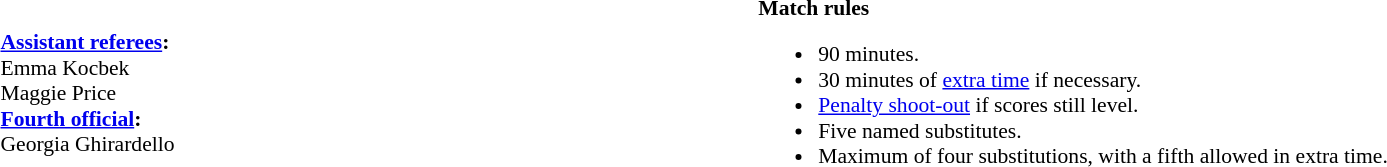<table width=100% style="font-size:90%">
<tr>
<td><br><strong><a href='#'>Assistant referees</a>:</strong>
<br>Emma Kocbek
<br>Maggie Price
<br><strong><a href='#'>Fourth official</a>:</strong>
<br>Georgia Ghirardello</td>
<td style="width:60%; vertical-align:top;"><br><strong>Match rules</strong><ul><li>90 minutes.</li><li>30 minutes of <a href='#'>extra time</a> if necessary.</li><li><a href='#'>Penalty shoot-out</a> if scores still level.</li><li>Five named substitutes.</li><li>Maximum of four substitutions, with a fifth allowed in extra time.</li></ul></td>
</tr>
</table>
